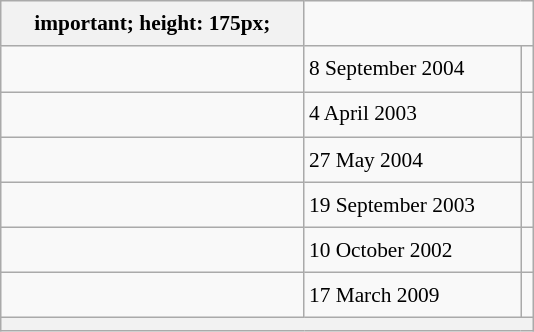<table class="wikitable" style="font-size: 89%; float: left; width: 25em; margin-right: 1em; line-height: 1.65em">
<tr>
<th>important; height: 175px;</th>
</tr>
<tr>
<td></td>
<td>8 September 2004</td>
<td></td>
</tr>
<tr>
<td></td>
<td>4 April 2003</td>
<td></td>
</tr>
<tr>
<td></td>
<td>27 May 2004</td>
<td></td>
</tr>
<tr>
<td></td>
<td>19 September 2003</td>
<td></td>
</tr>
<tr>
<td></td>
<td>10 October 2002</td>
<td></td>
</tr>
<tr>
<td></td>
<td>17 March 2009</td>
<td></td>
</tr>
<tr>
<th colspan=3 style="font-weight: normal; text-align: left; padding: 4px 12px;"></th>
</tr>
</table>
